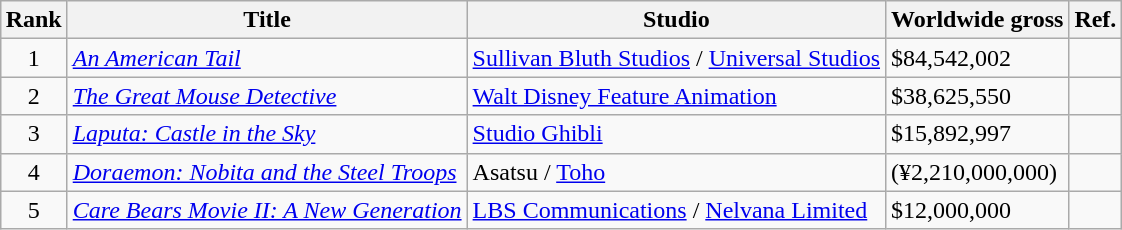<table class="wikitable sortable" style=" margin:auto;">
<tr>
<th>Rank</th>
<th>Title</th>
<th>Studio</th>
<th>Worldwide gross</th>
<th>Ref.</th>
</tr>
<tr>
<td align="center">1</td>
<td><em><a href='#'>An American Tail</a></em></td>
<td><a href='#'>Sullivan Bluth Studios</a> / <a href='#'>Universal Studios</a></td>
<td>$84,542,002</td>
<td></td>
</tr>
<tr>
<td align="center">2</td>
<td><em><a href='#'>The Great Mouse Detective</a></em></td>
<td><a href='#'>Walt Disney Feature Animation</a></td>
<td>$38,625,550</td>
<td></td>
</tr>
<tr>
<td align="center">3</td>
<td><em><a href='#'>Laputa: Castle in the Sky</a></em></td>
<td><a href='#'>Studio Ghibli</a></td>
<td>$15,892,997</td>
<td></td>
</tr>
<tr>
<td align="center">4</td>
<td><em><a href='#'>Doraemon: Nobita and the Steel Troops</a></em></td>
<td>Asatsu / <a href='#'>Toho</a></td>
<td> (¥2,210,000,000)</td>
<td></td>
</tr>
<tr>
<td align="center">5</td>
<td><em><a href='#'>Care Bears Movie II: A New Generation</a></em></td>
<td><a href='#'>LBS Communications</a> / <a href='#'>Nelvana Limited</a></td>
<td>$12,000,000</td>
<td></td>
</tr>
</table>
